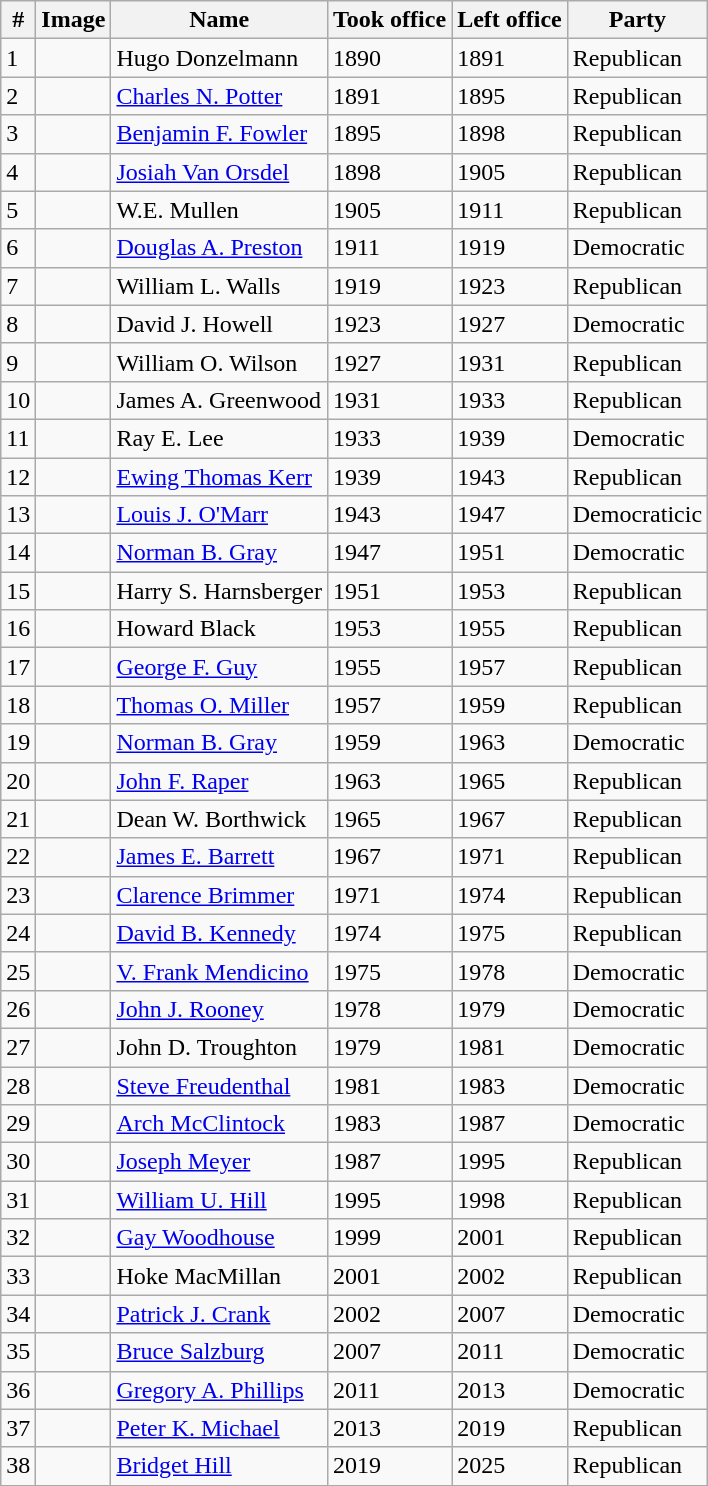<table class="wikitable">
<tr>
<th>#</th>
<th>Image</th>
<th>Name</th>
<th>Took office</th>
<th>Left office</th>
<th>Party</th>
</tr>
<tr>
<td>1</td>
<td></td>
<td>Hugo Donzelmann</td>
<td>1890</td>
<td>1891</td>
<td>Republican</td>
</tr>
<tr>
<td>2</td>
<td></td>
<td><a href='#'>Charles N. Potter</a></td>
<td>1891</td>
<td>1895</td>
<td>Republican</td>
</tr>
<tr>
<td>3</td>
<td></td>
<td><a href='#'>Benjamin F. Fowler</a></td>
<td>1895</td>
<td>1898</td>
<td>Republican</td>
</tr>
<tr>
<td>4</td>
<td></td>
<td><a href='#'>Josiah Van Orsdel</a></td>
<td>1898</td>
<td>1905</td>
<td>Republican</td>
</tr>
<tr>
<td>5</td>
<td></td>
<td>W.E. Mullen</td>
<td>1905</td>
<td>1911</td>
<td>Republican</td>
</tr>
<tr>
<td>6</td>
<td></td>
<td><a href='#'>Douglas A. Preston</a></td>
<td>1911</td>
<td>1919</td>
<td>Democratic</td>
</tr>
<tr>
<td>7</td>
<td></td>
<td>William L. Walls</td>
<td>1919</td>
<td>1923</td>
<td>Republican</td>
</tr>
<tr>
<td>8</td>
<td></td>
<td>David J. Howell</td>
<td>1923</td>
<td>1927</td>
<td>Democratic</td>
</tr>
<tr>
<td>9</td>
<td></td>
<td>William O. Wilson</td>
<td>1927</td>
<td>1931</td>
<td>Republican</td>
</tr>
<tr>
<td>10</td>
<td></td>
<td>James A. Greenwood</td>
<td>1931</td>
<td>1933</td>
<td>Republican</td>
</tr>
<tr>
<td>11</td>
<td></td>
<td>Ray E. Lee</td>
<td>1933</td>
<td>1939</td>
<td>Democratic</td>
</tr>
<tr>
<td>12</td>
<td></td>
<td><a href='#'>Ewing Thomas Kerr</a></td>
<td>1939</td>
<td>1943</td>
<td>Republican</td>
</tr>
<tr>
<td>13</td>
<td></td>
<td><a href='#'>Louis J. O'Marr</a></td>
<td>1943</td>
<td>1947</td>
<td>Democraticic</td>
</tr>
<tr>
<td>14</td>
<td></td>
<td><a href='#'>Norman B. Gray</a></td>
<td>1947</td>
<td>1951</td>
<td>Democratic</td>
</tr>
<tr>
<td>15</td>
<td></td>
<td>Harry S. Harnsberger</td>
<td>1951</td>
<td>1953</td>
<td>Republican</td>
</tr>
<tr>
<td>16</td>
<td></td>
<td>Howard Black</td>
<td>1953</td>
<td>1955</td>
<td>Republican</td>
</tr>
<tr>
<td>17</td>
<td></td>
<td><a href='#'>George F. Guy</a></td>
<td>1955</td>
<td>1957</td>
<td>Republican</td>
</tr>
<tr>
<td>18</td>
<td></td>
<td><a href='#'>Thomas O. Miller</a></td>
<td>1957</td>
<td>1959</td>
<td>Republican</td>
</tr>
<tr>
<td>19</td>
<td></td>
<td><a href='#'>Norman B. Gray</a></td>
<td>1959</td>
<td>1963</td>
<td>Democratic</td>
</tr>
<tr>
<td>20</td>
<td></td>
<td><a href='#'>John F. Raper</a></td>
<td>1963</td>
<td>1965</td>
<td>Republican</td>
</tr>
<tr>
<td>21</td>
<td></td>
<td>Dean W. Borthwick</td>
<td>1965</td>
<td>1967</td>
<td>Republican</td>
</tr>
<tr>
<td>22</td>
<td></td>
<td><a href='#'>James E. Barrett</a></td>
<td>1967</td>
<td>1971</td>
<td>Republican</td>
</tr>
<tr>
<td>23</td>
<td></td>
<td><a href='#'>Clarence Brimmer</a></td>
<td>1971</td>
<td>1974</td>
<td>Republican</td>
</tr>
<tr>
<td>24</td>
<td></td>
<td><a href='#'>David B. Kennedy</a></td>
<td>1974</td>
<td>1975</td>
<td>Republican</td>
</tr>
<tr>
<td>25</td>
<td></td>
<td><a href='#'>V. Frank Mendicino</a></td>
<td>1975</td>
<td>1978</td>
<td>Democratic</td>
</tr>
<tr>
<td>26</td>
<td></td>
<td><a href='#'>John J. Rooney</a></td>
<td>1978</td>
<td>1979</td>
<td>Democratic</td>
</tr>
<tr>
<td>27</td>
<td></td>
<td>John D. Troughton</td>
<td>1979</td>
<td>1981</td>
<td>Democratic</td>
</tr>
<tr>
<td>28</td>
<td></td>
<td><a href='#'>Steve Freudenthal</a></td>
<td>1981</td>
<td>1983</td>
<td>Democratic</td>
</tr>
<tr>
<td>29</td>
<td></td>
<td><a href='#'>Arch McClintock</a></td>
<td>1983</td>
<td>1987</td>
<td>Democratic</td>
</tr>
<tr>
<td>30</td>
<td></td>
<td><a href='#'>Joseph Meyer</a></td>
<td>1987</td>
<td>1995</td>
<td>Republican</td>
</tr>
<tr>
<td>31</td>
<td></td>
<td><a href='#'>William U. Hill</a></td>
<td>1995</td>
<td>1998</td>
<td>Republican</td>
</tr>
<tr>
<td>32</td>
<td></td>
<td><a href='#'>Gay Woodhouse</a></td>
<td>1999</td>
<td>2001</td>
<td>Republican</td>
</tr>
<tr>
<td>33</td>
<td></td>
<td>Hoke MacMillan</td>
<td>2001</td>
<td>2002</td>
<td>Republican</td>
</tr>
<tr>
<td>34</td>
<td></td>
<td><a href='#'>Patrick J. Crank</a></td>
<td>2002</td>
<td>2007</td>
<td>Democratic</td>
</tr>
<tr>
<td>35</td>
<td></td>
<td><a href='#'>Bruce Salzburg</a></td>
<td>2007</td>
<td>2011</td>
<td>Democratic</td>
</tr>
<tr>
<td>36</td>
<td></td>
<td><a href='#'>Gregory A. Phillips</a></td>
<td>2011</td>
<td>2013</td>
<td>Democratic</td>
</tr>
<tr>
<td>37</td>
<td></td>
<td><a href='#'>Peter K. Michael</a></td>
<td>2013</td>
<td>2019</td>
<td>Republican</td>
</tr>
<tr>
<td>38</td>
<td></td>
<td><a href='#'>Bridget Hill</a></td>
<td>2019</td>
<td>2025</td>
<td>Republican</td>
</tr>
</table>
